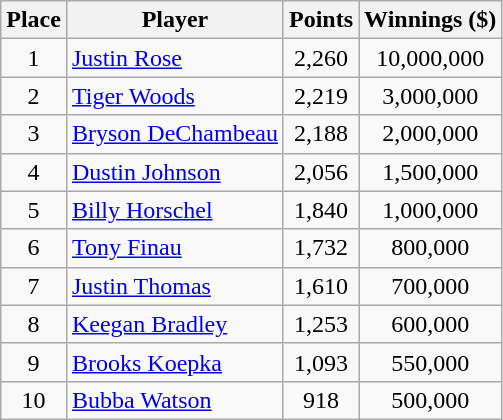<table class="wikitable">
<tr>
<th>Place</th>
<th>Player</th>
<th>Points</th>
<th>Winnings ($)</th>
</tr>
<tr>
<td align=center>1</td>
<td> <a href='#'>Justin Rose</a></td>
<td align=center>2,260</td>
<td align=center>10,000,000</td>
</tr>
<tr>
<td align=center>2</td>
<td> <a href='#'>Tiger Woods</a></td>
<td align=center>2,219</td>
<td align=center>3,000,000</td>
</tr>
<tr>
<td align=center>3</td>
<td> <a href='#'>Bryson DeChambeau</a></td>
<td align=center>2,188</td>
<td align=center>2,000,000</td>
</tr>
<tr>
<td align=center>4</td>
<td> <a href='#'>Dustin Johnson</a></td>
<td align=center>2,056</td>
<td align=center>1,500,000</td>
</tr>
<tr>
<td align=center>5</td>
<td> <a href='#'>Billy Horschel</a></td>
<td align=center>1,840</td>
<td align=center>1,000,000</td>
</tr>
<tr>
<td align=center>6</td>
<td> <a href='#'>Tony Finau</a></td>
<td align=center>1,732</td>
<td align=center>800,000</td>
</tr>
<tr>
<td align=center>7</td>
<td> <a href='#'>Justin Thomas</a></td>
<td align=center>1,610</td>
<td align=center>700,000</td>
</tr>
<tr>
<td align=center>8</td>
<td> <a href='#'>Keegan Bradley</a></td>
<td align=center>1,253</td>
<td align=center>600,000</td>
</tr>
<tr>
<td align=center>9</td>
<td> <a href='#'>Brooks Koepka</a></td>
<td align=center>1,093</td>
<td align=center>550,000</td>
</tr>
<tr>
<td align=center>10</td>
<td> <a href='#'>Bubba Watson</a></td>
<td align=center>918</td>
<td align=center>500,000</td>
</tr>
</table>
